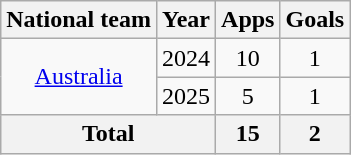<table class="wikitable" style="text-align:center">
<tr>
<th>National team</th>
<th>Year</th>
<th>Apps</th>
<th>Goals</th>
</tr>
<tr>
<td rowspan=2><a href='#'>Australia</a></td>
<td>2024</td>
<td>10</td>
<td>1</td>
</tr>
<tr>
<td>2025</td>
<td>5</td>
<td>1</td>
</tr>
<tr>
<th colspan="2">Total</th>
<th>15</th>
<th>2</th>
</tr>
</table>
